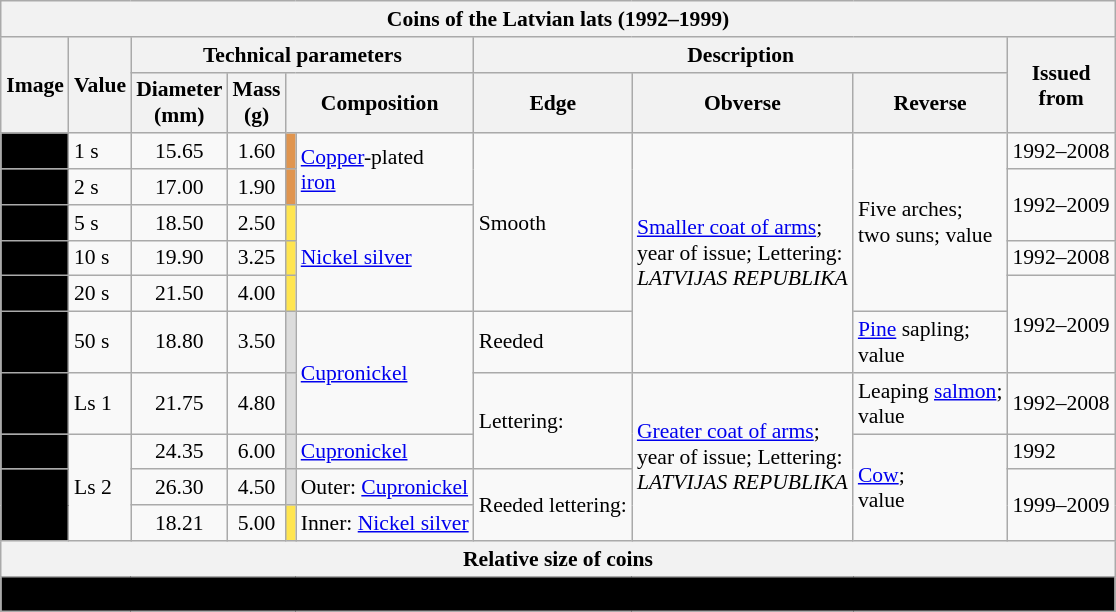<table class="wikitable" style="margin:auto; font-size:90%; border-width:1px;">
<tr>
<th colspan=10>Coins of the Latvian lats (1992–1999)<br></th>
</tr>
<tr>
<th rowspan=2>Image</th>
<th rowspan=2>Value</th>
<th colspan=4>Technical parameters</th>
<th colspan=3>Description</th>
<th rowspan=2>Issued<br>from</th>
</tr>
<tr>
<th>Diameter<br>(mm)</th>
<th>Mass<br>(g)</th>
<th colspan=2>Composition</th>
<th>Edge</th>
<th>Obverse</th>
<th>Reverse</th>
</tr>
<tr>
<td style="background:#000; text-align:center;"></td>
<td>1 s</td>
<td align=center>15.65</td>
<td align=center>1.60</td>
<td style="background-color:#e0954f;"></td>
<td rowspan=2><a href='#'>Copper</a>-plated<br><a href='#'>iron</a></td>
<td rowspan=5>Smooth</td>
<td rowspan=6><a href='#'>Smaller coat of arms</a>;<br>year of issue; Lettering:<br><em>LATVIJAS REPUBLIKA</em></td>
<td rowspan=5>Five arches;<br>two suns; value</td>
<td>1992–2008</td>
</tr>
<tr>
<td style="background:#000; text-align:center;"></td>
<td>2 s</td>
<td align=center>17.00</td>
<td align=center>1.90</td>
<td style="background-color:#e0954f;"></td>
<td rowspan=2>1992–2009</td>
</tr>
<tr>
<td style="background:#000; text-align:center;"></td>
<td>5 s</td>
<td align=center>18.50</td>
<td align=center>2.50</td>
<td style="background-color:#ffe550;"></td>
<td rowspan=3><a href='#'>Nickel silver</a></td>
</tr>
<tr>
<td style="background:#000; text-align:center;"></td>
<td>10 s</td>
<td align=center>19.90</td>
<td align=center>3.25</td>
<td style="background-color:#ffe550;"></td>
<td>1992–2008</td>
</tr>
<tr>
<td style="background:#000; text-align:center;"></td>
<td>20 s</td>
<td align=center>21.50</td>
<td align=center>4.00</td>
<td style="background-color:#ffe550;"></td>
<td rowspan=2>1992–2009</td>
</tr>
<tr>
<td style="background:#000; text-align:center;"></td>
<td>50 s</td>
<td align=center>18.80</td>
<td align=center>3.50</td>
<td style="background-color:#dcdcdc;"></td>
<td rowspan=2><a href='#'>Cupronickel</a></td>
<td>Reeded</td>
<td><a href='#'>Pine</a> sapling;<br>value</td>
</tr>
<tr>
<td style="background:#000; text-align:center;"></td>
<td>Ls 1</td>
<td align=center>21.75</td>
<td align=center>4.80</td>
<td style="background-color:#dcdcdc;"></td>
<td rowspan=2>Lettering:<br></td>
<td rowspan=4><a href='#'>Greater coat of arms</a>;<br>year of issue; Lettering:<br><em>LATVIJAS REPUBLIKA</em></td>
<td>Leaping <a href='#'>salmon</a>;<br>value</td>
<td>1992–2008</td>
</tr>
<tr>
<td style="background:#000; text-align:center;"></td>
<td rowspan=3>Ls 2</td>
<td align=center>24.35</td>
<td align=center>6.00</td>
<td style="background-color:#dcdcdc;"></td>
<td><a href='#'>Cupronickel</a></td>
<td rowspan=3><a href='#'>Cow</a>;<br>value</td>
<td>1992</td>
</tr>
<tr>
<td rowspan=2 style="background:#000; text-align:center;"></td>
<td align=center>26.30</td>
<td align=center>4.50</td>
<td style="background-color:#dcdcdc;"></td>
<td>Outer: <a href='#'>Cupronickel</a></td>
<td rowspan=2>Reeded lettering:<br></td>
<td rowspan=2>1999–2009</td>
</tr>
<tr>
<td align=center>18.21</td>
<td align=center>5.00</td>
<td style="background-color:#ffe550;"></td>
<td>Inner: <a href='#'>Nickel silver</a></td>
</tr>
<tr>
<th colspan=10>Relative size of coins</th>
</tr>
<tr style="background:#000; text-align:center;">
<td colspan=10><br>






</td>
</tr>
</table>
